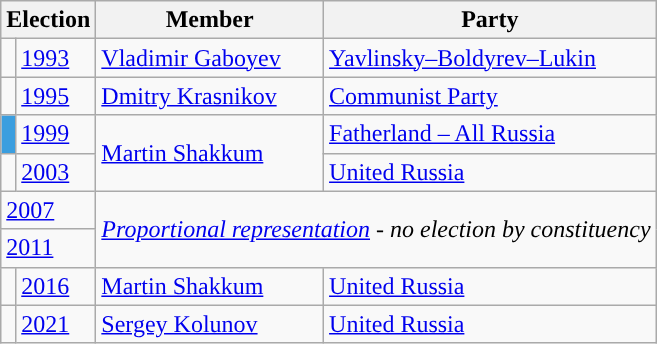<table class="wikitable">
<tr>
<th colspan="2">Election</th>
<th>Member</th>
<th>Party</th>
</tr>
<tr>
<td style="background-color:"></td>
<td><a href='#'>1993</a></td>
<td><a href='#'>Vladimir Gaboyev</a></td>
<td><a href='#'>Yavlinsky–Boldyrev–Lukin</a></td>
</tr>
<tr>
<td style="background-color:"></td>
<td><a href='#'>1995</a></td>
<td><a href='#'>Dmitry Krasnikov</a></td>
<td><a href='#'>Communist Party</a></td>
</tr>
<tr>
<td style="background-color:#3B9EDF"></td>
<td><a href='#'>1999</a></td>
<td rowspan=2><a href='#'>Martin Shakkum</a></td>
<td><a href='#'>Fatherland – All Russia</a></td>
</tr>
<tr>
<td style="background-color: "></td>
<td><a href='#'>2003</a></td>
<td><a href='#'>United Russia</a></td>
</tr>
<tr>
<td colspan=2><a href='#'>2007</a></td>
<td colspan=2 rowspan=2><em><a href='#'>Proportional representation</a> - no election by constituency</em></td>
</tr>
<tr>
<td colspan=2><a href='#'>2011</a></td>
</tr>
<tr>
<td style="background-color: "></td>
<td><a href='#'>2016</a></td>
<td><a href='#'>Martin Shakkum</a></td>
<td><a href='#'>United Russia</a></td>
</tr>
<tr>
<td style="background-color: "></td>
<td><a href='#'>2021</a></td>
<td><a href='#'>Sergey Kolunov</a></td>
<td><a href='#'>United Russia</a></td>
</tr>
</table>
